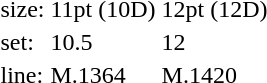<table style="margin-left:40px;">
<tr>
<td>size:</td>
<td>11pt (10D)</td>
<td>12pt (12D)</td>
</tr>
<tr>
<td>set:</td>
<td>10.5</td>
<td>12</td>
</tr>
<tr>
<td>line:</td>
<td>M.1364</td>
<td>M.1420</td>
</tr>
</table>
